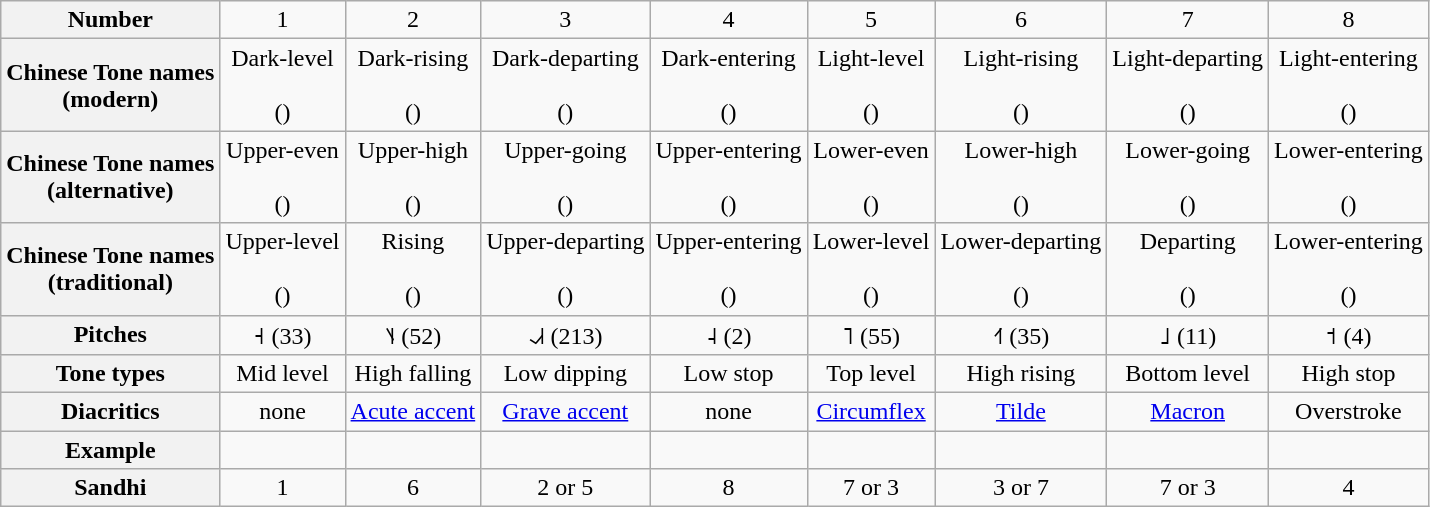<table class="wikitable" style="text-align:center;">
<tr>
<th>Number</th>
<td>1</td>
<td>2</td>
<td>3</td>
<td>4</td>
<td>5</td>
<td>6</td>
<td>7</td>
<td>8</td>
</tr>
<tr>
<th>Chinese Tone names<br>(modern)</th>
<td>Dark-level<br><br>()</td>
<td>Dark-rising<br><br>()</td>
<td>Dark-departing<br><br>()</td>
<td>Dark-entering<br><br>()</td>
<td>Light-level<br><br>()</td>
<td>Light-rising<br><br>()</td>
<td>Light-departing<br><br>()</td>
<td>Light-entering<br><br>()</td>
</tr>
<tr>
<th>Chinese Tone names<br>(alternative)</th>
<td>Upper-even<br><br>()</td>
<td>Upper-high<br><br>()</td>
<td>Upper-going<br><br>()</td>
<td>Upper-entering<br><br>()</td>
<td>Lower-even<br><br>()</td>
<td>Lower-high<br><br>()</td>
<td>Lower-going<br><br>()</td>
<td>Lower-entering<br><br>()</td>
</tr>
<tr>
<th>Chinese Tone names<br>(traditional)</th>
<td>Upper-level<br><br>()</td>
<td>Rising<br><br>()</td>
<td>Upper-departing<br><br>()</td>
<td>Upper-entering<br><br>()</td>
<td>Lower-level<br><br>()</td>
<td>Lower-departing<br><br>()</td>
<td>Departing<br><br>()</td>
<td>Lower-entering<br><br>()</td>
</tr>
<tr>
<th>Pitches</th>
<td>˧ (33)</td>
<td>˥˨ (52)</td>
<td>˨˩˧ (213)</td>
<td>˨ (2)</td>
<td>˥ (55)</td>
<td>˧˥ (35)</td>
<td>˩ (11)</td>
<td>˦ (4)</td>
</tr>
<tr>
<th>Tone types</th>
<td>Mid level</td>
<td>High falling</td>
<td>Low dipping</td>
<td>Low stop</td>
<td>Top level</td>
<td>High rising</td>
<td>Bottom level</td>
<td>High stop</td>
</tr>
<tr>
<th>Diacritics</th>
<td>none</td>
<td><a href='#'>Acute accent</a></td>
<td><a href='#'>Grave accent</a></td>
<td>none</td>
<td><a href='#'>Circumflex</a></td>
<td><a href='#'>Tilde</a></td>
<td><a href='#'>Macron</a></td>
<td>Overstroke</td>
</tr>
<tr>
<th>Example</th>
<td> </td>
<td> </td>
<td> </td>
<td> </td>
<td> </td>
<td> </td>
<td> </td>
<td> </td>
</tr>
<tr>
<th>Sandhi</th>
<td>1</td>
<td>6</td>
<td>2 or 5</td>
<td>8</td>
<td>7 or 3</td>
<td>3 or 7</td>
<td>7 or 3</td>
<td>4</td>
</tr>
</table>
